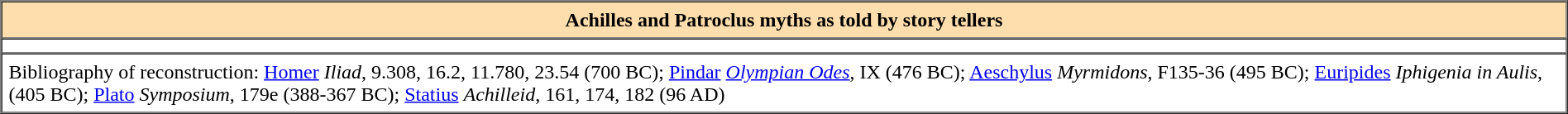<table border="1" cellpadding="5" cellspacing="0">
<tr>
<th style="background:#ffdead;">Achilles and Patroclus myths as told by story tellers</th>
</tr>
<tr>
<td></td>
</tr>
<tr>
<td>Bibliography of reconstruction: <a href='#'>Homer</a> <em>Iliad</em>, 9.308, 16.2, 11.780, 23.54 (700 BC); <a href='#'>Pindar</a> <em><a href='#'>Olympian Odes</a></em>, IX (476 BC); <a href='#'>Aeschylus</a> <em>Myrmidons</em>, F135-36 (495 BC); <a href='#'>Euripides</a> <em>Iphigenia in Aulis</em>, (405 BC); <a href='#'>Plato</a> <em>Symposium</em>, 179e (388-367 BC); <a href='#'>Statius</a> <em>Achilleid</em>, 161, 174, 182 (96 AD)</td>
</tr>
<tr>
</tr>
</table>
